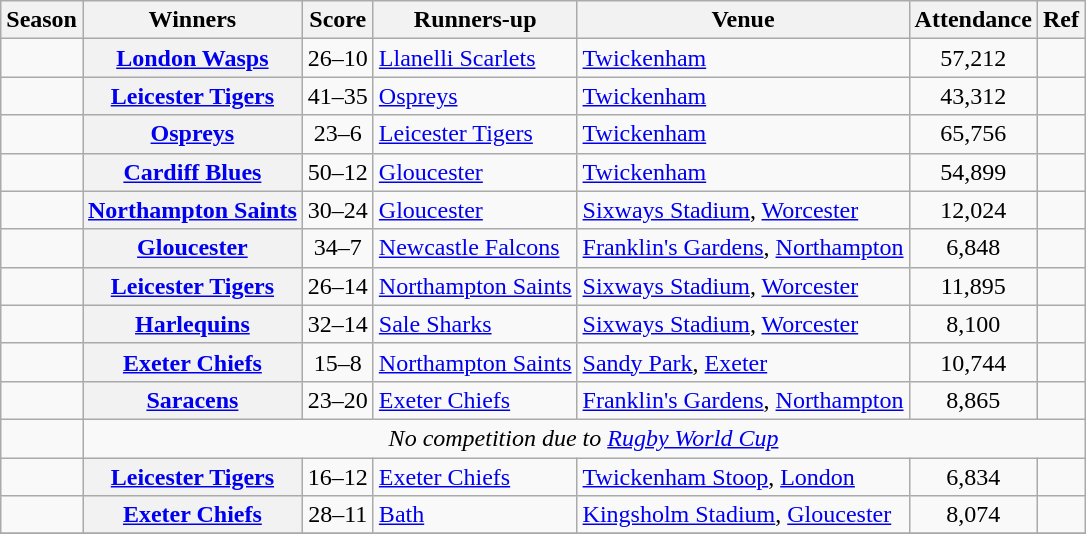<table class="sortable wikitable plainrowheaders">
<tr>
<th scope="col">Season</th>
<th scope="col">Winners</th>
<th scope="col">Score</th>
<th scope="col">Runners-up</th>
<th scope="col">Venue</th>
<th scope="col">Attendance</th>
<th scope="col">Ref</th>
</tr>
<tr>
<td align=center></td>
<th scope=row> <a href='#'>London Wasps</a></th>
<td align=center>26–10</td>
<td> <a href='#'>Llanelli Scarlets</a></td>
<td><a href='#'>Twickenham</a></td>
<td align=center>57,212</td>
<td></td>
</tr>
<tr>
<td align=center></td>
<th scope=row> <a href='#'>Leicester Tigers</a></th>
<td align=center>41–35</td>
<td> <a href='#'>Ospreys</a></td>
<td><a href='#'>Twickenham</a></td>
<td align=center>43,312</td>
<td></td>
</tr>
<tr>
<td align=center></td>
<th scope=row> <a href='#'>Ospreys</a></th>
<td align=center>23–6</td>
<td> <a href='#'>Leicester Tigers</a></td>
<td><a href='#'>Twickenham</a></td>
<td align=center>65,756</td>
<td></td>
</tr>
<tr>
<td align=center></td>
<th scope=row> <a href='#'>Cardiff Blues</a></th>
<td align=center>50–12</td>
<td> <a href='#'>Gloucester</a></td>
<td><a href='#'>Twickenham</a></td>
<td align=center>54,899</td>
<td></td>
</tr>
<tr>
<td align=center></td>
<th scope=row> <a href='#'>Northampton Saints</a></th>
<td align=center>30–24</td>
<td> <a href='#'>Gloucester</a></td>
<td><a href='#'>Sixways Stadium</a>, <a href='#'>Worcester</a></td>
<td align=center>12,024</td>
<td></td>
</tr>
<tr>
<td align=center></td>
<th scope=row> <a href='#'>Gloucester</a></th>
<td align=center>34–7</td>
<td> <a href='#'>Newcastle Falcons</a></td>
<td><a href='#'>Franklin's Gardens</a>, <a href='#'>Northampton</a></td>
<td align=center>6,848</td>
<td></td>
</tr>
<tr>
<td align=center></td>
<th scope=row> <a href='#'>Leicester Tigers</a></th>
<td align=center>26–14</td>
<td> <a href='#'>Northampton Saints</a></td>
<td><a href='#'>Sixways Stadium</a>, <a href='#'>Worcester</a></td>
<td align=center>11,895</td>
<td></td>
</tr>
<tr>
<td align=center></td>
<th scope=row> <a href='#'>Harlequins</a></th>
<td align=center>32–14</td>
<td> <a href='#'>Sale Sharks</a></td>
<td><a href='#'>Sixways Stadium</a>, <a href='#'>Worcester</a></td>
<td align=center>8,100</td>
<td></td>
</tr>
<tr>
<td align=center></td>
<th scope=row> <a href='#'>Exeter Chiefs</a></th>
<td align=center>15–8</td>
<td> <a href='#'>Northampton Saints</a></td>
<td><a href='#'>Sandy Park</a>, <a href='#'>Exeter</a></td>
<td align=center>10,744</td>
<td></td>
</tr>
<tr>
<td align=center></td>
<th scope=row> <a href='#'>Saracens</a></th>
<td align=center>23–20</td>
<td> <a href='#'>Exeter Chiefs</a></td>
<td><a href='#'>Franklin's Gardens</a>, <a href='#'>Northampton</a></td>
<td align=center>8,865</td>
<td></td>
</tr>
<tr>
<td align=center></td>
<td colspan=6 style="text-align: center;"><em>No competition due to <a href='#'>Rugby World Cup</a></em></td>
</tr>
<tr>
<td align=center></td>
<th scope=row> <a href='#'>Leicester Tigers</a></th>
<td align=center>16–12</td>
<td> <a href='#'>Exeter Chiefs</a></td>
<td><a href='#'>Twickenham Stoop</a>, <a href='#'>London</a></td>
<td align=center>6,834</td>
<td></td>
</tr>
<tr>
<td align=center></td>
<th scope=row> <a href='#'>Exeter Chiefs</a></th>
<td align=center>28–11</td>
<td> <a href='#'>Bath</a></td>
<td><a href='#'>Kingsholm Stadium</a>, <a href='#'>Gloucester</a></td>
<td align=center>8,074</td>
<td></td>
</tr>
<tr>
</tr>
</table>
